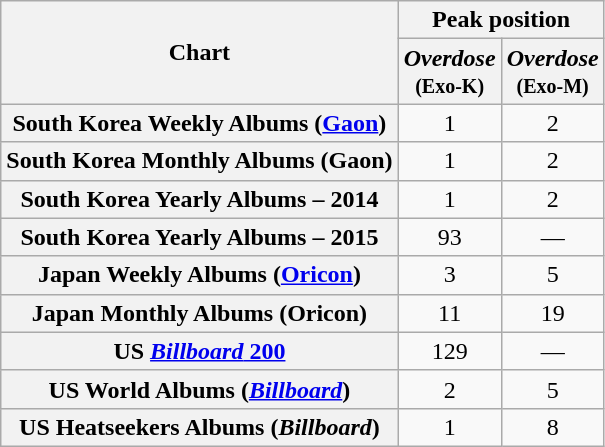<table class="wikitable plainrowheaders">
<tr>
<th rowspan="2" scope="col">Chart</th>
<th colspan="3" scope="col">Peak position</th>
</tr>
<tr>
<th scope="col"><em>Overdose</em><br><small>(Exo-K)</small></th>
<th scope="col"><em>Overdose</em><br><small>(Exo-M)</small></th>
</tr>
<tr>
<th scope="row">South Korea Weekly Albums (<a href='#'>Gaon</a>)</th>
<td align="center">1</td>
<td align="center">2</td>
</tr>
<tr>
<th scope="row">South Korea Monthly Albums (Gaon)</th>
<td align="center">1</td>
<td align="center">2</td>
</tr>
<tr>
<th scope="row">South Korea Yearly Albums – 2014</th>
<td align="center">1</td>
<td align="center">2</td>
</tr>
<tr>
<th scope="row">South Korea Yearly Albums – 2015</th>
<td align="center">93</td>
<td align="center">—</td>
</tr>
<tr>
<th scope="row">Japan Weekly Albums (<a href='#'>Oricon</a>)</th>
<td align="center">3</td>
<td align="center">5</td>
</tr>
<tr>
<th scope="row">Japan Monthly Albums (Oricon)</th>
<td align="center">11</td>
<td align="center">19</td>
</tr>
<tr>
<th scope="row">US <a href='#'><em>Billboard</em> 200</a></th>
<td align="center">129</td>
<td align="center">—</td>
</tr>
<tr>
<th scope="row">US World Albums (<em><a href='#'>Billboard</a></em>)</th>
<td align="center">2</td>
<td align="center">5</td>
</tr>
<tr>
<th scope="row">US Heatseekers Albums (<em>Billboard</em>)</th>
<td align="center">1</td>
<td align="center">8</td>
</tr>
</table>
